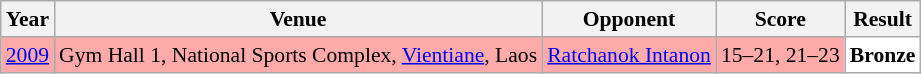<table class="sortable wikitable" style="font-size: 90%;">
<tr>
<th>Year</th>
<th>Venue</th>
<th>Opponent</th>
<th>Score</th>
<th>Result</th>
</tr>
<tr style="background:#FFAAAA">
<td align="center"><a href='#'>2009</a></td>
<td align="left">Gym Hall 1, National Sports Complex, <a href='#'>Vientiane</a>, Laos</td>
<td align="left"> <a href='#'>Ratchanok Intanon</a></td>
<td align="left">15–21, 21–23</td>
<td style="text-align:left; background:white"> <strong>Bronze</strong></td>
</tr>
</table>
